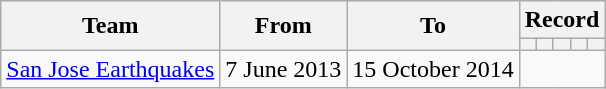<table class="wikitable" style="text-align: center">
<tr>
<th rowspan="2">Team</th>
<th rowspan="2">From</th>
<th rowspan="2">To</th>
<th colspan="5">Record</th>
</tr>
<tr>
<th></th>
<th></th>
<th></th>
<th></th>
<th></th>
</tr>
<tr>
<td><a href='#'>San Jose Earthquakes</a></td>
<td>7 June 2013</td>
<td>15 October 2014<br></td>
</tr>
</table>
